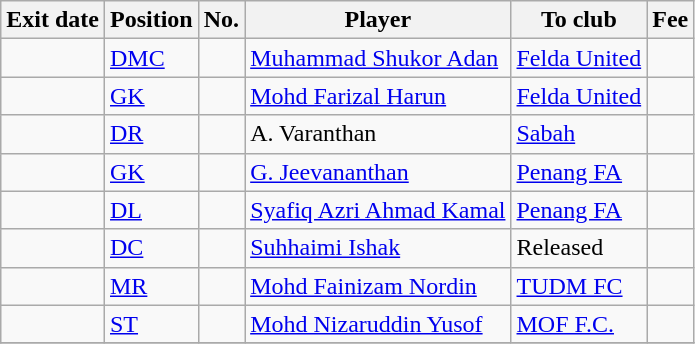<table class="wikitable sortable">
<tr>
<th>Exit date</th>
<th>Position</th>
<th>No.</th>
<th>Player</th>
<th>To club</th>
<th>Fee</th>
</tr>
<tr>
<td></td>
<td><a href='#'>DMC</a></td>
<td></td>
<td align="left"> <a href='#'>Muhammad Shukor Adan</a></td>
<td align="left"> <a href='#'>Felda United</a></td>
<td align=right></td>
</tr>
<tr>
<td></td>
<td><a href='#'>GK</a></td>
<td></td>
<td align="left"> <a href='#'>Mohd Farizal Harun</a></td>
<td align="left"> <a href='#'>Felda United</a></td>
<td align=right></td>
</tr>
<tr>
<td></td>
<td><a href='#'>DR</a></td>
<td></td>
<td align="left"> A. Varanthan</td>
<td align="left"> <a href='#'>Sabah</a></td>
<td align=right></td>
</tr>
<tr>
<td></td>
<td><a href='#'>GK</a></td>
<td></td>
<td align="left"> <a href='#'>G. Jeevananthan</a></td>
<td align="left"> <a href='#'>Penang FA</a></td>
<td align=right></td>
</tr>
<tr>
<td></td>
<td><a href='#'>DL</a></td>
<td></td>
<td align="left"> <a href='#'>Syafiq Azri Ahmad Kamal</a></td>
<td align="left"> <a href='#'>Penang FA</a></td>
<td align=right></td>
</tr>
<tr>
<td></td>
<td><a href='#'>DC</a></td>
<td></td>
<td align="left"> <a href='#'>Suhhaimi Ishak</a></td>
<td align="left">Released</td>
<td align=right></td>
</tr>
<tr>
<td></td>
<td><a href='#'>MR</a></td>
<td></td>
<td align="left"> <a href='#'>Mohd Fainizam Nordin</a></td>
<td align="left"> <a href='#'>TUDM FC</a></td>
<td align=right></td>
</tr>
<tr>
<td></td>
<td><a href='#'>ST</a></td>
<td></td>
<td align="left"> <a href='#'>Mohd Nizaruddin Yusof</a></td>
<td align="left"> <a href='#'>MOF F.C.</a></td>
<td align=right></td>
</tr>
<tr>
</tr>
</table>
